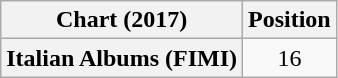<table class="wikitable plainrowheaders" style="text-align:center">
<tr>
<th>Chart (2017)</th>
<th>Position</th>
</tr>
<tr>
<th scope="row">Italian Albums (FIMI)</th>
<td>16</td>
</tr>
</table>
